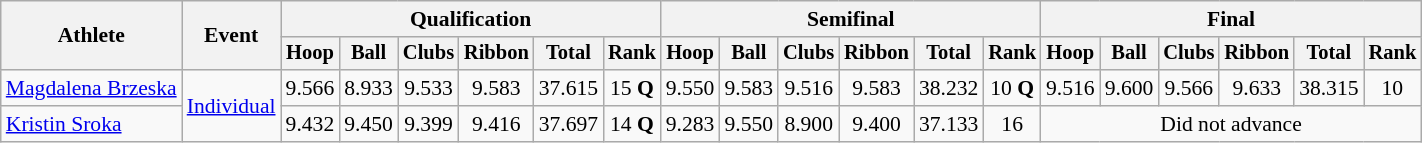<table class=wikitable style="font-size:90%">
<tr>
<th rowspan="2">Athlete</th>
<th rowspan="2">Event</th>
<th colspan=6>Qualification</th>
<th colspan=6>Semifinal</th>
<th colspan=6>Final</th>
</tr>
<tr style="font-size:95%">
<th>Hoop</th>
<th>Ball</th>
<th>Clubs</th>
<th>Ribbon</th>
<th>Total</th>
<th>Rank</th>
<th>Hoop</th>
<th>Ball</th>
<th>Clubs</th>
<th>Ribbon</th>
<th>Total</th>
<th>Rank</th>
<th>Hoop</th>
<th>Ball</th>
<th>Clubs</th>
<th>Ribbon</th>
<th>Total</th>
<th>Rank</th>
</tr>
<tr align=center>
<td align=left><a href='#'>Magdalena Brzeska</a></td>
<td align=left rowspan=2><a href='#'>Individual</a></td>
<td>9.566</td>
<td>8.933</td>
<td>9.533</td>
<td>9.583</td>
<td>37.615</td>
<td>15 <strong>Q</strong></td>
<td>9.550</td>
<td>9.583</td>
<td>9.516</td>
<td>9.583</td>
<td>38.232</td>
<td>10 <strong>Q</strong></td>
<td>9.516</td>
<td>9.600</td>
<td>9.566</td>
<td>9.633</td>
<td>38.315</td>
<td>10</td>
</tr>
<tr align=center>
<td align=left><a href='#'>Kristin Sroka</a></td>
<td>9.432</td>
<td>9.450</td>
<td>9.399</td>
<td>9.416</td>
<td>37.697</td>
<td>14 <strong>Q</strong></td>
<td>9.283</td>
<td>9.550</td>
<td>8.900</td>
<td>9.400</td>
<td>37.133</td>
<td>16</td>
<td colspan=6>Did not advance</td>
</tr>
</table>
